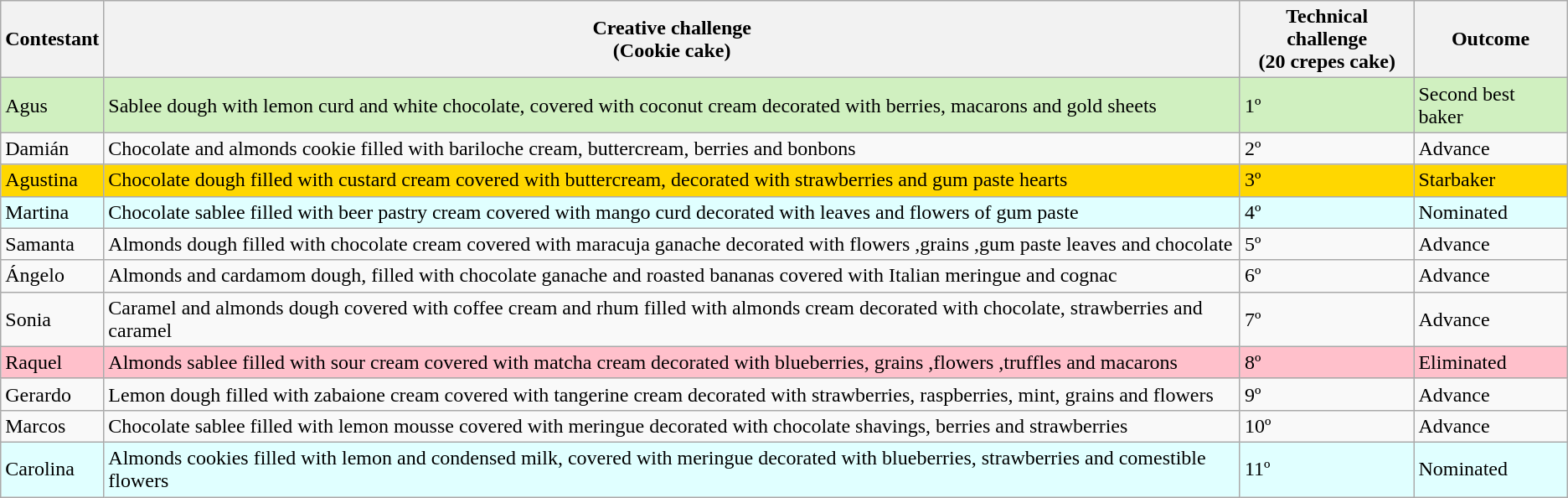<table class="wikitable">
<tr>
<th>Contestant</th>
<th>Creative challenge<br>(Cookie cake)</th>
<th>Technical challenge<br>(20 crepes cake)</th>
<th>Outcome</th>
</tr>
<tr style="background:#d0f0c0">
<td>Agus</td>
<td>Sablee dough with lemon curd and white chocolate, covered with coconut cream decorated with berries, macarons and gold sheets</td>
<td>1º</td>
<td>Second best baker</td>
</tr>
<tr>
<td>Damián</td>
<td>Chocolate and almonds cookie filled with bariloche cream, buttercream, berries and bonbons</td>
<td>2º</td>
<td>Advance</td>
</tr>
<tr style="background:gold">
<td>Agustina</td>
<td>Chocolate dough filled with custard cream covered with buttercream, decorated with strawberries and gum paste hearts</td>
<td>3º</td>
<td>Starbaker</td>
</tr>
<tr style="background:#e0ffff">
<td>Martina</td>
<td>Chocolate sablee filled with beer pastry cream covered with mango curd decorated with leaves and flowers of gum paste</td>
<td>4º</td>
<td>Nominated</td>
</tr>
<tr>
<td>Samanta</td>
<td>Almonds dough filled with chocolate cream covered with maracuja ganache decorated with flowers ,grains ,gum paste leaves and chocolate</td>
<td>5º</td>
<td>Advance</td>
</tr>
<tr>
<td>Ángelo</td>
<td>Almonds and cardamom dough, filled with chocolate ganache and roasted bananas covered with Italian meringue and cognac</td>
<td>6º</td>
<td>Advance</td>
</tr>
<tr>
<td>Sonia</td>
<td>Caramel and almonds dough covered with coffee cream and rhum filled with almonds cream decorated with chocolate, strawberries and caramel</td>
<td>7º</td>
<td>Advance</td>
</tr>
<tr style="background:pink">
<td>Raquel</td>
<td>Almonds sablee filled with sour cream covered with matcha cream decorated with blueberries, grains ,flowers ,truffles and macarons</td>
<td>8º</td>
<td>Eliminated</td>
</tr>
<tr>
<td>Gerardo</td>
<td>Lemon dough filled with zabaione cream covered with tangerine cream decorated with strawberries, raspberries, mint, grains and flowers</td>
<td>9º</td>
<td>Advance</td>
</tr>
<tr>
<td>Marcos</td>
<td>Chocolate sablee filled with lemon mousse covered with meringue decorated with chocolate shavings, berries and strawberries</td>
<td>10º</td>
<td>Advance</td>
</tr>
<tr style="background:#e0ffff">
<td>Carolina</td>
<td>Almonds cookies filled with lemon and condensed milk, covered with meringue decorated with blueberries, strawberries and comestible flowers</td>
<td>11º</td>
<td>Nominated</td>
</tr>
</table>
